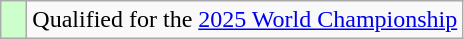<table class="wikitable" style="text-align:left">
<tr>
<td width=10px bgcolor=#ccffcc></td>
<td>Qualified for the <a href='#'>2025 World Championship</a></td>
</tr>
</table>
